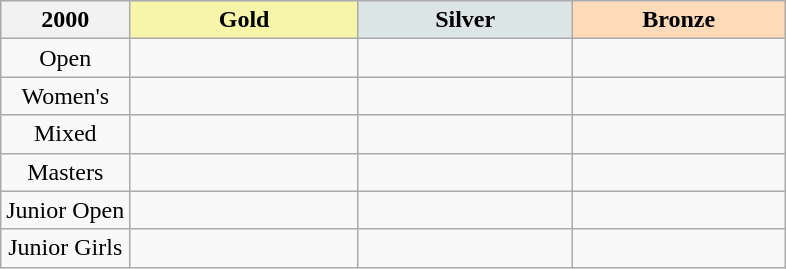<table class="wikitable sortable">
<tr bgcolor="#efefef" align="left">
<th Year>2000</th>
<th width=145 style="background-color: #F7F6A8;"> Gold</th>
<th width=135 style="background-color: #DCE5E5;"> Silver</th>
<th width=135 style="background-color: #FFDAB9;"> Bronze</th>
</tr>
<tr>
<td align="center">Open</td>
<td></td>
<td></td>
<td></td>
</tr>
<tr>
<td align="center">Women's</td>
<td></td>
<td></td>
<td></td>
</tr>
<tr>
<td align="center">Mixed</td>
<td></td>
<td></td>
<td></td>
</tr>
<tr>
<td align="center">Masters</td>
<td></td>
<td></td>
<td></td>
</tr>
<tr>
<td align="center">Junior Open</td>
<td></td>
<td></td>
<td></td>
</tr>
<tr>
<td align="center">Junior Girls</td>
<td></td>
<td></td>
<td></td>
</tr>
</table>
